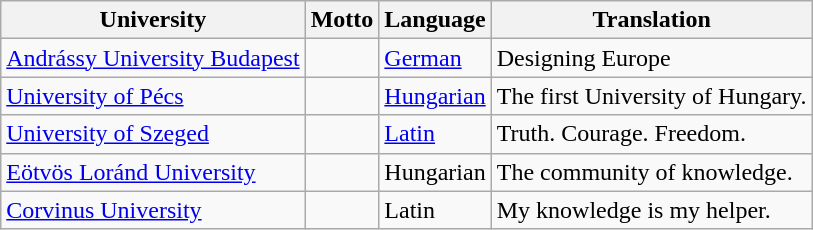<table class="wikitable sortable plainrowheaders">
<tr>
<th>University</th>
<th>Motto</th>
<th>Language</th>
<th>Translation</th>
</tr>
<tr>
<td><a href='#'>Andrássy University Budapest</a></td>
<td></td>
<td><a href='#'>German</a></td>
<td>Designing Europe</td>
</tr>
<tr>
<td><a href='#'>University of Pécs</a></td>
<td></td>
<td><a href='#'>Hungarian</a></td>
<td>The first University of Hungary.</td>
</tr>
<tr>
<td><a href='#'>University of Szeged</a></td>
<td></td>
<td><a href='#'>Latin</a></td>
<td>Truth. Courage. Freedom.</td>
</tr>
<tr>
<td><a href='#'>Eötvös Loránd University</a></td>
<td></td>
<td>Hungarian</td>
<td>The community of knowledge.</td>
</tr>
<tr>
<td><a href='#'>Corvinus University</a></td>
<td></td>
<td>Latin</td>
<td>My knowledge is my helper.</td>
</tr>
</table>
